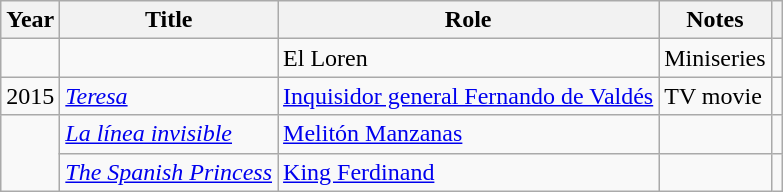<table class="wikitable sortable">
<tr>
<th>Year</th>
<th>Title</th>
<th>Role</th>
<th class="unsortable">Notes</th>
<th class = "unsortable"></th>
</tr>
<tr>
<td></td>
<td><em></em></td>
<td>El Loren</td>
<td>Miniseries</td>
<td></td>
</tr>
<tr>
<td align = "center">2015</td>
<td><em><a href='#'>Teresa</a></em></td>
<td><a href='#'>Inquisidor general Fernando de Valdés</a></td>
<td>TV movie</td>
<td align = "center"></td>
</tr>
<tr>
<td rowspan = "2"></td>
<td><em><a href='#'>La línea invisible</a></em></td>
<td><a href='#'>Melitón Manzanas</a></td>
<td></td>
<td align = "center"></td>
</tr>
<tr>
<td><em><a href='#'>The Spanish Princess</a></em></td>
<td><a href='#'>King Ferdinand</a></td>
<td></td>
<td></td>
</tr>
</table>
